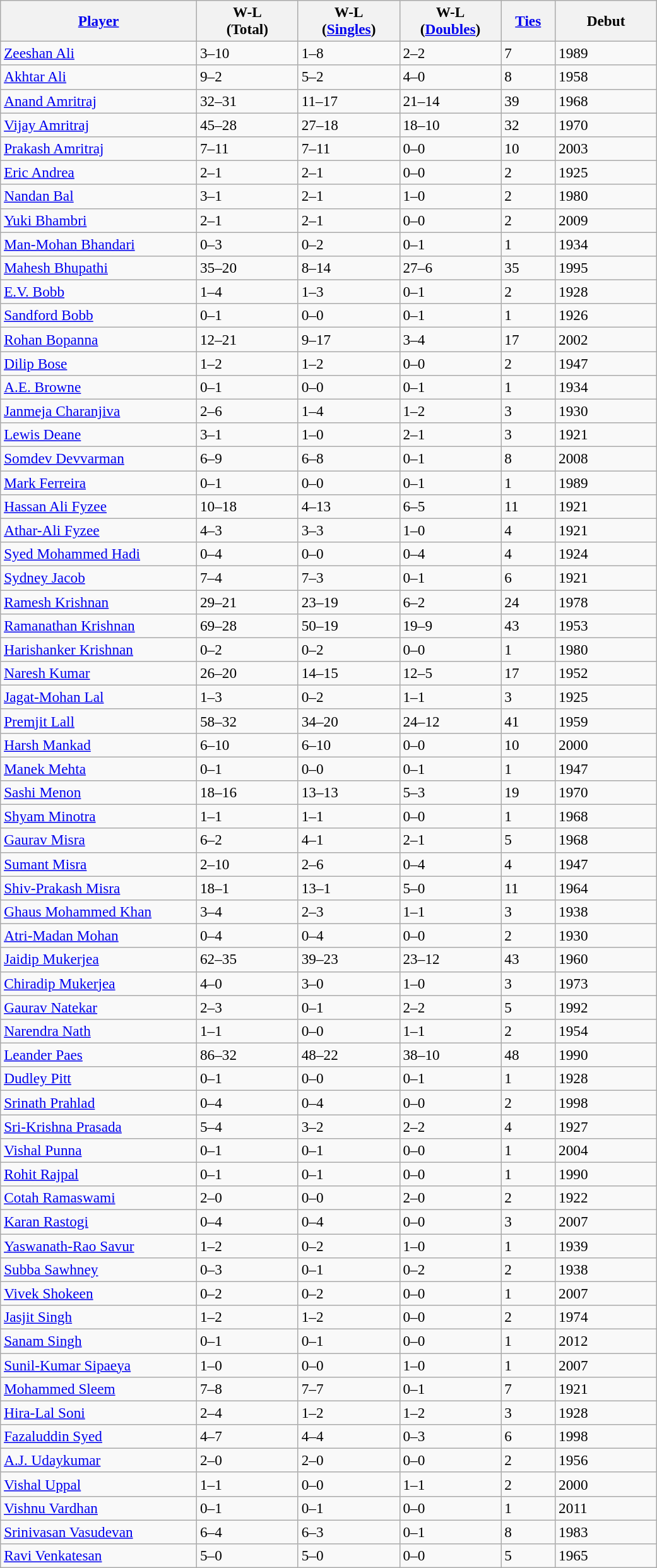<table class="wikitable sortable" style=font-size:97%>
<tr>
<th width=200><a href='#'>Player</a></th>
<th width=100>W-L<br>(Total)</th>
<th width=100>W-L<br>(<a href='#'>Singles</a>)</th>
<th width=100>W-L<br>(<a href='#'>Doubles</a>)</th>
<th width=50><a href='#'>Ties</a></th>
<th width=100>Debut</th>
</tr>
<tr>
<td><a href='#'>Zeeshan Ali</a></td>
<td>3–10</td>
<td>1–8</td>
<td>2–2</td>
<td>7</td>
<td>1989</td>
</tr>
<tr>
<td><a href='#'>Akhtar Ali</a></td>
<td>9–2</td>
<td>5–2</td>
<td>4–0</td>
<td>8</td>
<td>1958</td>
</tr>
<tr>
<td><a href='#'>Anand Amritraj</a></td>
<td>32–31</td>
<td>11–17</td>
<td>21–14</td>
<td>39</td>
<td>1968</td>
</tr>
<tr>
<td><a href='#'>Vijay Amritraj</a></td>
<td>45–28</td>
<td>27–18</td>
<td>18–10</td>
<td>32</td>
<td>1970</td>
</tr>
<tr>
<td><a href='#'>Prakash Amritraj</a></td>
<td>7–11</td>
<td>7–11</td>
<td>0–0</td>
<td>10</td>
<td>2003</td>
</tr>
<tr>
<td><a href='#'>Eric Andrea</a></td>
<td>2–1</td>
<td>2–1</td>
<td>0–0</td>
<td>2</td>
<td>1925</td>
</tr>
<tr>
<td><a href='#'>Nandan Bal</a></td>
<td>3–1</td>
<td>2–1</td>
<td>1–0</td>
<td>2</td>
<td>1980</td>
</tr>
<tr>
<td><a href='#'>Yuki Bhambri</a></td>
<td>2–1</td>
<td>2–1</td>
<td>0–0</td>
<td>2</td>
<td>2009</td>
</tr>
<tr>
<td><a href='#'>Man-Mohan Bhandari</a></td>
<td>0–3</td>
<td>0–2</td>
<td>0–1</td>
<td>1</td>
<td>1934</td>
</tr>
<tr>
<td><a href='#'>Mahesh Bhupathi</a></td>
<td>35–20</td>
<td>8–14</td>
<td>27–6</td>
<td>35</td>
<td>1995</td>
</tr>
<tr>
<td><a href='#'>E.V. Bobb</a></td>
<td>1–4</td>
<td>1–3</td>
<td>0–1</td>
<td>2</td>
<td>1928</td>
</tr>
<tr>
<td><a href='#'>Sandford Bobb</a></td>
<td>0–1</td>
<td>0–0</td>
<td>0–1</td>
<td>1</td>
<td>1926</td>
</tr>
<tr>
<td><a href='#'>Rohan Bopanna</a></td>
<td>12–21</td>
<td>9–17</td>
<td>3–4</td>
<td>17</td>
<td>2002</td>
</tr>
<tr>
<td><a href='#'>Dilip Bose</a></td>
<td>1–2</td>
<td>1–2</td>
<td>0–0</td>
<td>2</td>
<td>1947</td>
</tr>
<tr>
<td><a href='#'>A.E. Browne</a></td>
<td>0–1</td>
<td>0–0</td>
<td>0–1</td>
<td>1</td>
<td>1934</td>
</tr>
<tr>
<td><a href='#'>Janmeja Charanjiva</a></td>
<td>2–6</td>
<td>1–4</td>
<td>1–2</td>
<td>3</td>
<td>1930</td>
</tr>
<tr>
<td><a href='#'>Lewis Deane</a></td>
<td>3–1</td>
<td>1–0</td>
<td>2–1</td>
<td>3</td>
<td>1921</td>
</tr>
<tr>
<td><a href='#'>Somdev Devvarman</a></td>
<td>6–9</td>
<td>6–8</td>
<td>0–1</td>
<td>8</td>
<td>2008</td>
</tr>
<tr>
<td><a href='#'>Mark Ferreira</a></td>
<td>0–1</td>
<td>0–0</td>
<td>0–1</td>
<td>1</td>
<td>1989</td>
</tr>
<tr>
<td><a href='#'>Hassan Ali Fyzee</a></td>
<td>10–18</td>
<td>4–13</td>
<td>6–5</td>
<td>11</td>
<td>1921</td>
</tr>
<tr>
<td><a href='#'>Athar-Ali Fyzee</a></td>
<td>4–3</td>
<td>3–3</td>
<td>1–0</td>
<td>4</td>
<td>1921</td>
</tr>
<tr>
<td><a href='#'>Syed Mohammed Hadi</a></td>
<td>0–4</td>
<td>0–0</td>
<td>0–4</td>
<td>4</td>
<td>1924</td>
</tr>
<tr>
<td><a href='#'>Sydney Jacob</a></td>
<td>7–4</td>
<td>7–3</td>
<td>0–1</td>
<td>6</td>
<td>1921</td>
</tr>
<tr>
<td><a href='#'>Ramesh Krishnan</a></td>
<td>29–21</td>
<td>23–19</td>
<td>6–2</td>
<td>24</td>
<td>1978</td>
</tr>
<tr>
<td><a href='#'>Ramanathan Krishnan</a></td>
<td>69–28</td>
<td>50–19</td>
<td>19–9</td>
<td>43</td>
<td>1953</td>
</tr>
<tr>
<td><a href='#'>Harishanker Krishnan</a></td>
<td>0–2</td>
<td>0–2</td>
<td>0–0</td>
<td>1</td>
<td>1980</td>
</tr>
<tr>
<td><a href='#'>Naresh Kumar</a></td>
<td>26–20</td>
<td>14–15</td>
<td>12–5</td>
<td>17</td>
<td>1952</td>
</tr>
<tr>
<td><a href='#'>Jagat-Mohan Lal</a></td>
<td>1–3</td>
<td>0–2</td>
<td>1–1</td>
<td>3</td>
<td>1925</td>
</tr>
<tr>
<td><a href='#'>Premjit Lall</a></td>
<td>58–32</td>
<td>34–20</td>
<td>24–12</td>
<td>41</td>
<td>1959</td>
</tr>
<tr>
<td><a href='#'>Harsh Mankad</a></td>
<td>6–10</td>
<td>6–10</td>
<td>0–0</td>
<td>10</td>
<td>2000</td>
</tr>
<tr>
<td><a href='#'>Manek Mehta</a></td>
<td>0–1</td>
<td>0–0</td>
<td>0–1</td>
<td>1</td>
<td>1947</td>
</tr>
<tr>
<td><a href='#'>Sashi Menon</a></td>
<td>18–16</td>
<td>13–13</td>
<td>5–3</td>
<td>19</td>
<td>1970</td>
</tr>
<tr>
<td><a href='#'>Shyam Minotra</a></td>
<td>1–1</td>
<td>1–1</td>
<td>0–0</td>
<td>1</td>
<td>1968</td>
</tr>
<tr>
<td><a href='#'>Gaurav Misra</a></td>
<td>6–2</td>
<td>4–1</td>
<td>2–1</td>
<td>5</td>
<td>1968</td>
</tr>
<tr>
<td><a href='#'>Sumant Misra</a></td>
<td>2–10</td>
<td>2–6</td>
<td>0–4</td>
<td>4</td>
<td>1947</td>
</tr>
<tr>
<td><a href='#'>Shiv-Prakash Misra</a></td>
<td>18–1</td>
<td>13–1</td>
<td>5–0</td>
<td>11</td>
<td>1964</td>
</tr>
<tr>
<td><a href='#'>Ghaus Mohammed Khan</a></td>
<td>3–4</td>
<td>2–3</td>
<td>1–1</td>
<td>3</td>
<td>1938</td>
</tr>
<tr>
<td><a href='#'>Atri-Madan Mohan</a></td>
<td>0–4</td>
<td>0–4</td>
<td>0–0</td>
<td>2</td>
<td>1930</td>
</tr>
<tr>
<td><a href='#'>Jaidip Mukerjea</a></td>
<td>62–35</td>
<td>39–23</td>
<td>23–12</td>
<td>43</td>
<td>1960</td>
</tr>
<tr>
<td><a href='#'>Chiradip Mukerjea</a></td>
<td>4–0</td>
<td>3–0</td>
<td>1–0</td>
<td>3</td>
<td>1973</td>
</tr>
<tr>
<td><a href='#'>Gaurav Natekar</a></td>
<td>2–3</td>
<td>0–1</td>
<td>2–2</td>
<td>5</td>
<td>1992</td>
</tr>
<tr>
<td><a href='#'>Narendra Nath</a></td>
<td>1–1</td>
<td>0–0</td>
<td>1–1</td>
<td>2</td>
<td>1954</td>
</tr>
<tr>
<td><a href='#'>Leander Paes</a></td>
<td>86–32</td>
<td>48–22</td>
<td>38–10</td>
<td>48</td>
<td>1990</td>
</tr>
<tr>
<td><a href='#'>Dudley Pitt</a></td>
<td>0–1</td>
<td>0–0</td>
<td>0–1</td>
<td>1</td>
<td>1928</td>
</tr>
<tr>
<td><a href='#'>Srinath Prahlad</a></td>
<td>0–4</td>
<td>0–4</td>
<td>0–0</td>
<td>2</td>
<td>1998</td>
</tr>
<tr>
<td><a href='#'>Sri-Krishna Prasada</a></td>
<td>5–4</td>
<td>3–2</td>
<td>2–2</td>
<td>4</td>
<td>1927</td>
</tr>
<tr>
<td><a href='#'>Vishal Punna</a></td>
<td>0–1</td>
<td>0–1</td>
<td>0–0</td>
<td>1</td>
<td>2004</td>
</tr>
<tr>
<td><a href='#'>Rohit Rajpal</a></td>
<td>0–1</td>
<td>0–1</td>
<td>0–0</td>
<td>1</td>
<td>1990</td>
</tr>
<tr>
<td><a href='#'>Cotah Ramaswami</a></td>
<td>2–0</td>
<td>0–0</td>
<td>2–0</td>
<td>2</td>
<td>1922</td>
</tr>
<tr>
<td><a href='#'>Karan Rastogi</a></td>
<td>0–4</td>
<td>0–4</td>
<td>0–0</td>
<td>3</td>
<td>2007</td>
</tr>
<tr>
<td><a href='#'>Yaswanath-Rao Savur</a></td>
<td>1–2</td>
<td>0–2</td>
<td>1–0</td>
<td>1</td>
<td>1939</td>
</tr>
<tr>
<td><a href='#'>Subba Sawhney</a></td>
<td>0–3</td>
<td>0–1</td>
<td>0–2</td>
<td>2</td>
<td>1938</td>
</tr>
<tr>
<td><a href='#'>Vivek Shokeen</a></td>
<td>0–2</td>
<td>0–2</td>
<td>0–0</td>
<td>1</td>
<td>2007</td>
</tr>
<tr>
<td><a href='#'>Jasjit Singh</a></td>
<td>1–2</td>
<td>1–2</td>
<td>0–0</td>
<td>2</td>
<td>1974</td>
</tr>
<tr>
<td><a href='#'>Sanam Singh</a></td>
<td>0–1</td>
<td>0–1</td>
<td>0–0</td>
<td>1</td>
<td>2012</td>
</tr>
<tr>
<td><a href='#'>Sunil-Kumar Sipaeya</a></td>
<td>1–0</td>
<td>0–0</td>
<td>1–0</td>
<td>1</td>
<td>2007</td>
</tr>
<tr>
<td><a href='#'>Mohammed Sleem</a></td>
<td>7–8</td>
<td>7–7</td>
<td>0–1</td>
<td>7</td>
<td>1921</td>
</tr>
<tr>
<td><a href='#'>Hira-Lal Soni</a></td>
<td>2–4</td>
<td>1–2</td>
<td>1–2</td>
<td>3</td>
<td>1928</td>
</tr>
<tr>
<td><a href='#'>Fazaluddin Syed</a></td>
<td>4–7</td>
<td>4–4</td>
<td>0–3</td>
<td>6</td>
<td>1998</td>
</tr>
<tr>
<td><a href='#'>A.J. Udaykumar</a></td>
<td>2–0</td>
<td>2–0</td>
<td>0–0</td>
<td>2</td>
<td>1956</td>
</tr>
<tr>
<td><a href='#'>Vishal Uppal</a></td>
<td>1–1</td>
<td>0–0</td>
<td>1–1</td>
<td>2</td>
<td>2000</td>
</tr>
<tr>
<td><a href='#'>Vishnu Vardhan</a></td>
<td>0–1</td>
<td>0–1</td>
<td>0–0</td>
<td>1</td>
<td>2011</td>
</tr>
<tr>
<td><a href='#'>Srinivasan Vasudevan</a></td>
<td>6–4</td>
<td>6–3</td>
<td>0–1</td>
<td>8</td>
<td>1983</td>
</tr>
<tr>
<td><a href='#'>Ravi Venkatesan</a></td>
<td>5–0</td>
<td>5–0</td>
<td>0–0</td>
<td>5</td>
<td>1965</td>
</tr>
</table>
